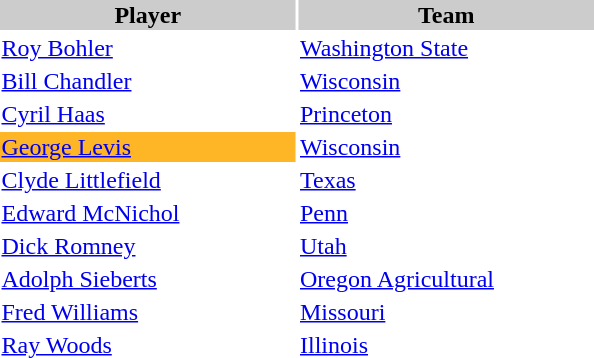<table style="width:400px" "border:'1' 'solid' 'gray'">
<tr>
<th style="background:#CCCCCC;width:50%">Player</th>
<th style="background:#CCCCCC;width:50%">Team</th>
</tr>
<tr>
<td><a href='#'>Roy Bohler</a></td>
<td><a href='#'>Washington State</a></td>
</tr>
<tr>
<td><a href='#'>Bill Chandler</a></td>
<td><a href='#'>Wisconsin</a></td>
</tr>
<tr>
<td><a href='#'>Cyril Haas</a></td>
<td><a href='#'>Princeton</a></td>
</tr>
<tr>
<td style="background-color:#ffb626"><a href='#'>George Levis</a></td>
<td><a href='#'>Wisconsin</a></td>
</tr>
<tr>
<td><a href='#'>Clyde Littlefield</a></td>
<td><a href='#'>Texas</a></td>
</tr>
<tr>
<td><a href='#'>Edward McNichol</a></td>
<td><a href='#'>Penn</a></td>
</tr>
<tr>
<td><a href='#'>Dick Romney</a></td>
<td><a href='#'>Utah</a></td>
</tr>
<tr>
<td><a href='#'>Adolph Sieberts</a></td>
<td><a href='#'>Oregon Agricultural</a></td>
</tr>
<tr>
<td><a href='#'>Fred Williams</a></td>
<td><a href='#'>Missouri</a></td>
</tr>
<tr>
<td><a href='#'>Ray Woods</a></td>
<td><a href='#'>Illinois</a></td>
</tr>
</table>
